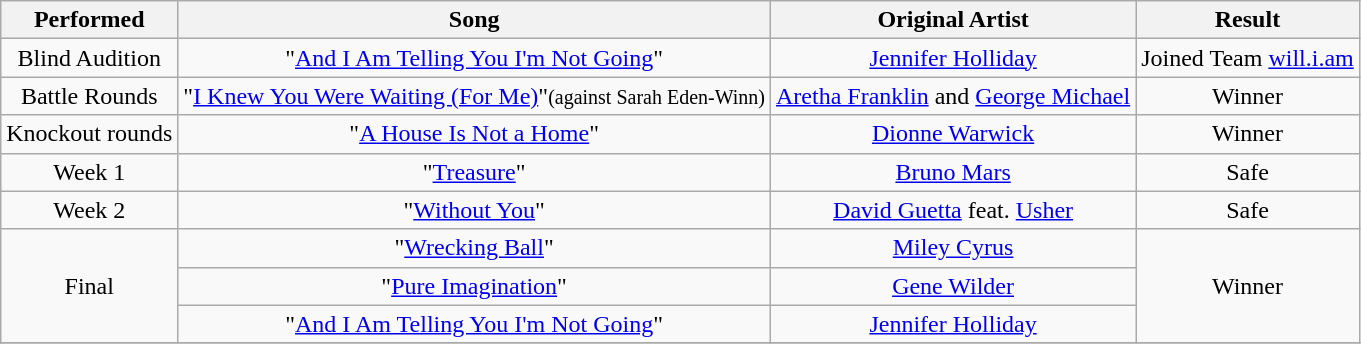<table class="wikitable plainrowheaders" style="text-align:center;">
<tr>
<th scope="col">Performed</th>
<th scope="col">Song</th>
<th scope="col">Original Artist</th>
<th scope="col">Result</th>
</tr>
<tr>
<td>Blind Audition</td>
<td>"<a href='#'>And I Am Telling You I'm Not Going</a>"</td>
<td><a href='#'>Jennifer Holliday</a></td>
<td>Joined Team <a href='#'>will.i.am</a></td>
</tr>
<tr>
<td>Battle Rounds</td>
<td>"<a href='#'>I Knew You Were Waiting (For Me)</a>"<small>(against Sarah Eden-Winn)</small></td>
<td><a href='#'>Aretha Franklin</a> and <a href='#'>George Michael</a></td>
<td>Winner</td>
</tr>
<tr>
<td>Knockout rounds</td>
<td>"<a href='#'>A House Is Not a Home</a>"</td>
<td><a href='#'>Dionne Warwick</a></td>
<td>Winner</td>
</tr>
<tr>
<td>Week 1</td>
<td>"<a href='#'>Treasure</a>"</td>
<td><a href='#'>Bruno Mars</a></td>
<td>Safe</td>
</tr>
<tr>
<td>Week 2</td>
<td>"<a href='#'>Without You</a>"</td>
<td><a href='#'>David Guetta</a> feat. <a href='#'>Usher</a></td>
<td>Safe</td>
</tr>
<tr>
<td rowspan="3">Final</td>
<td>"<a href='#'>Wrecking Ball</a>"</td>
<td><a href='#'>Miley Cyrus</a></td>
<td rowspan="3">Winner</td>
</tr>
<tr>
<td>"<a href='#'>Pure Imagination</a>"</td>
<td><a href='#'>Gene Wilder</a></td>
</tr>
<tr>
<td>"<a href='#'>And I Am Telling You I'm Not Going</a>"</td>
<td><a href='#'>Jennifer Holliday</a></td>
</tr>
<tr>
</tr>
</table>
